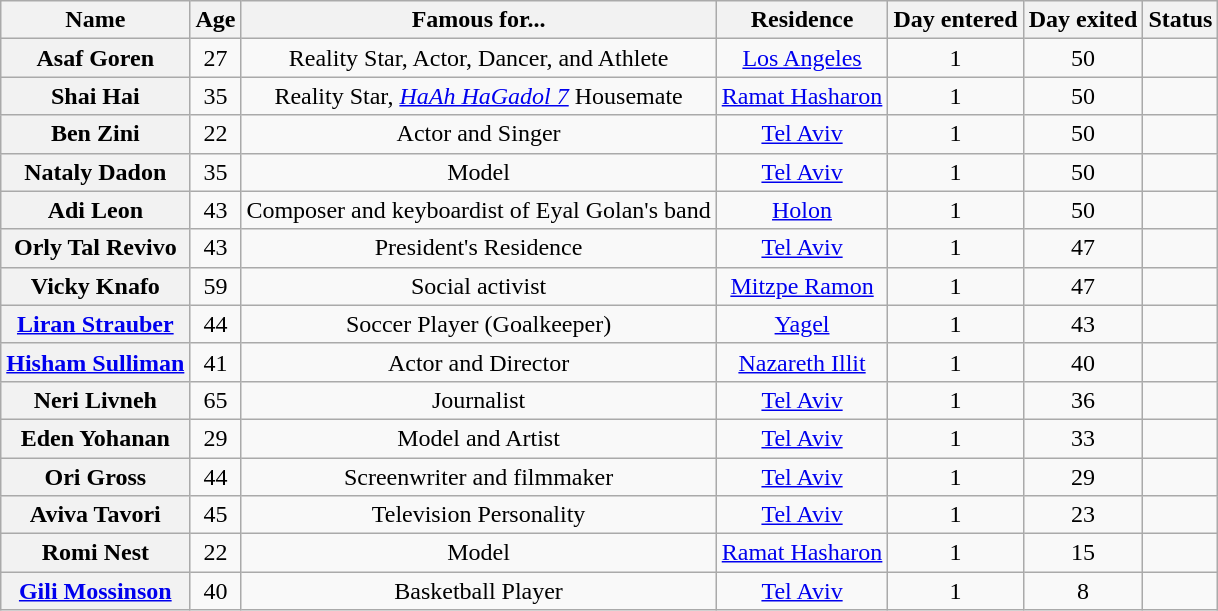<table class="wikitable sortable" style="text-align:center;">
<tr>
<th>Name</th>
<th>Age</th>
<th>Famous for...</th>
<th>Residence</th>
<th>Day entered</th>
<th>Day exited</th>
<th>Status</th>
</tr>
<tr>
<th>Asaf Goren</th>
<td>27</td>
<td>Reality Star, Actor, Dancer, and Athlete</td>
<td><a href='#'>Los Angeles</a></td>
<td>1</td>
<td>50</td>
<td></td>
</tr>
<tr>
<th>Shai Hai</th>
<td>35</td>
<td>Reality Star, <em><a href='#'>HaAh HaGadol 7</a></em> Housemate</td>
<td><a href='#'>Ramat Hasharon</a></td>
<td>1</td>
<td>50</td>
<td></td>
</tr>
<tr>
<th>Ben Zini</th>
<td>22</td>
<td>Actor and Singer</td>
<td><a href='#'>Tel Aviv</a></td>
<td>1</td>
<td>50</td>
<td></td>
</tr>
<tr>
<th>Nataly Dadon</th>
<td>35</td>
<td>Model</td>
<td><a href='#'>Tel Aviv</a></td>
<td>1</td>
<td>50</td>
<td></td>
</tr>
<tr>
<th>Adi Leon</th>
<td>43</td>
<td>Composer and keyboardist of Eyal Golan's band</td>
<td><a href='#'>Holon</a></td>
<td>1</td>
<td>50</td>
<td></td>
</tr>
<tr>
<th>Orly Tal Revivo</th>
<td>43</td>
<td>President's Residence</td>
<td><a href='#'>Tel Aviv</a></td>
<td>1</td>
<td>47</td>
<td></td>
</tr>
<tr>
<th>Vicky Knafo</th>
<td>59</td>
<td>Social activist</td>
<td><a href='#'>Mitzpe Ramon</a></td>
<td>1</td>
<td>47</td>
<td></td>
</tr>
<tr>
<th><a href='#'>Liran Strauber</a></th>
<td>44</td>
<td>Soccer Player (Goalkeeper)</td>
<td><a href='#'>Yagel</a></td>
<td>1</td>
<td>43</td>
<td></td>
</tr>
<tr>
<th><a href='#'>Hisham Sulliman</a></th>
<td>41</td>
<td>Actor and Director</td>
<td><a href='#'>Nazareth Illit</a></td>
<td>1</td>
<td>40</td>
<td></td>
</tr>
<tr>
<th>Neri Livneh</th>
<td>65</td>
<td>Journalist</td>
<td><a href='#'>Tel Aviv</a></td>
<td>1</td>
<td>36</td>
<td></td>
</tr>
<tr>
<th>Eden Yohanan</th>
<td>29</td>
<td>Model and Artist</td>
<td><a href='#'>Tel Aviv</a></td>
<td>1</td>
<td>33</td>
<td></td>
</tr>
<tr>
<th>Ori Gross</th>
<td>44</td>
<td>Screenwriter and filmmaker</td>
<td><a href='#'>Tel Aviv</a></td>
<td>1</td>
<td>29</td>
<td></td>
</tr>
<tr>
<th>Aviva Tavori </th>
<td>45</td>
<td>Television Personality</td>
<td><a href='#'>Tel Aviv</a></td>
<td>1</td>
<td>23</td>
<td></td>
</tr>
<tr>
<th>Romi Nest</th>
<td>22</td>
<td>Model</td>
<td><a href='#'>Ramat Hasharon</a></td>
<td>1</td>
<td>15</td>
<td></td>
</tr>
<tr>
<th><a href='#'>Gili Mossinson</a></th>
<td>40</td>
<td>Basketball Player</td>
<td><a href='#'>Tel Aviv</a></td>
<td>1</td>
<td>8</td>
<td></td>
</tr>
</table>
